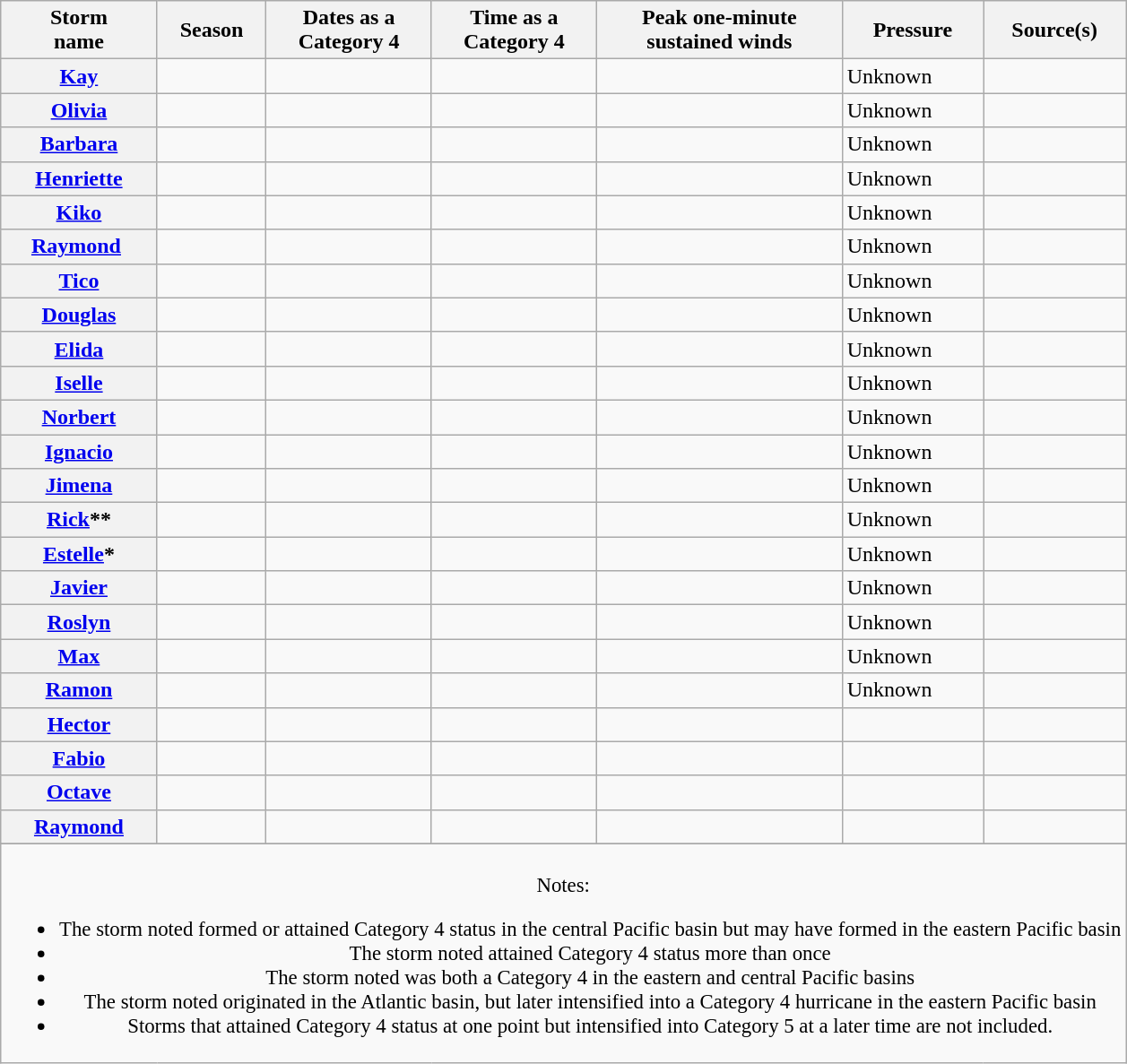<table class="wikitable plainrowheaders sortable">
<tr>
<th scope="col">Storm<br>name</th>
<th scope="col">Season</th>
<th scope="col">Dates as a<br>Category 4</th>
<th scope="col">Time as a<br>Category 4</th>
<th scope="col">Peak one-minute<br>sustained winds</th>
<th scope="col">Pressure</th>
<th scope="col" class="unsortable">Source(s)</th>
</tr>
<tr>
<th scope="row"><a href='#'>Kay</a></th>
<td></td>
<td></td>
<td></td>
<td></td>
<td>Unknown</td>
<td></td>
</tr>
<tr>
<th scope="row"><a href='#'>Olivia</a></th>
<td></td>
<td></td>
<td></td>
<td></td>
<td>Unknown</td>
<td></td>
</tr>
<tr>
<th scope="row"><a href='#'>Barbara</a></th>
<td></td>
<td></td>
<td></td>
<td></td>
<td>Unknown</td>
<td></td>
</tr>
<tr>
<th scope="row"><a href='#'>Henriette</a></th>
<td></td>
<td></td>
<td></td>
<td></td>
<td>Unknown</td>
<td></td>
</tr>
<tr>
<th scope="row"><a href='#'>Kiko</a></th>
<td></td>
<td></td>
<td></td>
<td></td>
<td>Unknown</td>
<td></td>
</tr>
<tr>
<th scope="row"><a href='#'>Raymond</a> </th>
<td></td>
<td></td>
<td></td>
<td></td>
<td>Unknown</td>
<td></td>
</tr>
<tr>
<th scope="row"><a href='#'>Tico</a></th>
<td></td>
<td></td>
<td></td>
<td></td>
<td>Unknown</td>
<td></td>
</tr>
<tr>
<th scope="row"><a href='#'>Douglas</a></th>
<td></td>
<td></td>
<td></td>
<td></td>
<td>Unknown</td>
<td></td>
</tr>
<tr>
<th scope="row"><a href='#'>Elida</a></th>
<td></td>
<td></td>
<td></td>
<td></td>
<td>Unknown</td>
<td></td>
</tr>
<tr>
<th scope="row"><a href='#'>Iselle</a></th>
<td></td>
<td></td>
<td></td>
<td></td>
<td>Unknown</td>
<td></td>
</tr>
<tr>
<th scope="row"><a href='#'>Norbert</a></th>
<td></td>
<td></td>
<td></td>
<td></td>
<td>Unknown</td>
<td></td>
</tr>
<tr>
<th scope="row"><a href='#'>Ignacio</a></th>
<td></td>
<td></td>
<td></td>
<td></td>
<td>Unknown</td>
<td></td>
</tr>
<tr>
<th scope="row"><a href='#'>Jimena</a></th>
<td></td>
<td></td>
<td></td>
<td></td>
<td>Unknown</td>
<td></td>
</tr>
<tr>
<th scope="row"><a href='#'>Rick</a>**</th>
<td></td>
<td></td>
<td></td>
<td></td>
<td>Unknown</td>
<td></td>
</tr>
<tr>
<th scope="row"><a href='#'>Estelle</a>*</th>
<td></td>
<td></td>
<td></td>
<td></td>
<td>Unknown</td>
<td></td>
</tr>
<tr>
<th scope="row"><a href='#'>Javier</a></th>
<td></td>
<td></td>
<td></td>
<td></td>
<td>Unknown</td>
<td></td>
</tr>
<tr>
<th scope="row"><a href='#'>Roslyn</a></th>
<td></td>
<td></td>
<td></td>
<td></td>
<td>Unknown</td>
<td></td>
</tr>
<tr>
<th scope="row"><a href='#'>Max</a></th>
<td></td>
<td></td>
<td></td>
<td></td>
<td>Unknown</td>
<td></td>
</tr>
<tr>
<th scope="row"><a href='#'>Ramon</a></th>
<td></td>
<td></td>
<td></td>
<td></td>
<td>Unknown</td>
<td></td>
</tr>
<tr>
<th scope="row"><a href='#'>Hector</a></th>
<td></td>
<td></td>
<td></td>
<td></td>
<td></td>
<td></td>
</tr>
<tr>
<th scope="row"><a href='#'>Fabio</a></th>
<td></td>
<td></td>
<td></td>
<td></td>
<td></td>
<td></td>
</tr>
<tr>
<th scope="row"><a href='#'>Octave</a></th>
<td></td>
<td></td>
<td></td>
<td></td>
<td></td>
<td></td>
</tr>
<tr>
<th scope="row"><a href='#'>Raymond</a></th>
<td></td>
<td></td>
<td></td>
<td></td>
<td></td>
<td></td>
</tr>
<tr>
</tr>
<tr class="sortbottom">
<td colspan="7" style="text-align:center; font-size:95%;"><br>Notes:<ul><li> The storm noted formed or attained Category 4 status in the central Pacific basin but may have formed in the eastern Pacific basin</li><li> The storm noted attained Category 4 status more than once</li><li> The storm noted was both a Category 4 in the eastern and central Pacific basins</li><li> The storm noted originated in the Atlantic basin, but later intensified into a Category 4 hurricane in the eastern Pacific basin</li><li> Storms that attained Category 4 status at one point but intensified into Category 5 at a later time are not included.</li></ul></td>
</tr>
</table>
